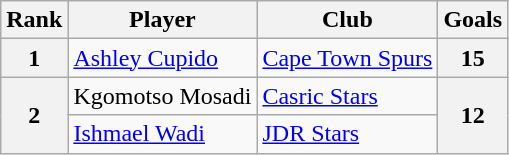<table class="wikitable sortable" stye="text-align:centre">
<tr>
<th>Rank</th>
<th>Player</th>
<th>Club</th>
<th>Goals</th>
</tr>
<tr>
<th>1</th>
<td> <a href='#'>Ashley Cupido</a></td>
<td><a href='#'>Cape Town Spurs</a></td>
<th>15</th>
</tr>
<tr>
<th rowspan=2>2</th>
<td align=left> Kgomotso Mosadi</td>
<td align =left><a href='#'>Casric Stars</a></td>
<th rowspan=2>12</th>
</tr>
<tr>
<td align="left"> <a href='#'>Ishmael Wadi</a></td>
<td align="left"><a href='#'>JDR Stars</a></td>
</tr>
</table>
